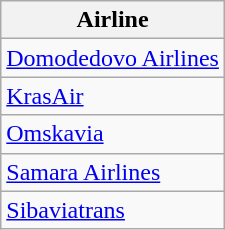<table class="wikitable sortable">
<tr>
<th bgcolor="silver">Airline</th>
</tr>
<tr>
<td> <a href='#'>Domodedovo Airlines</a></td>
</tr>
<tr>
<td> <a href='#'>KrasAir</a></td>
</tr>
<tr>
<td> <a href='#'>Omskavia</a></td>
</tr>
<tr>
<td> <a href='#'>Samara Airlines</a></td>
</tr>
<tr>
<td> <a href='#'>Sibaviatrans</a></td>
</tr>
</table>
